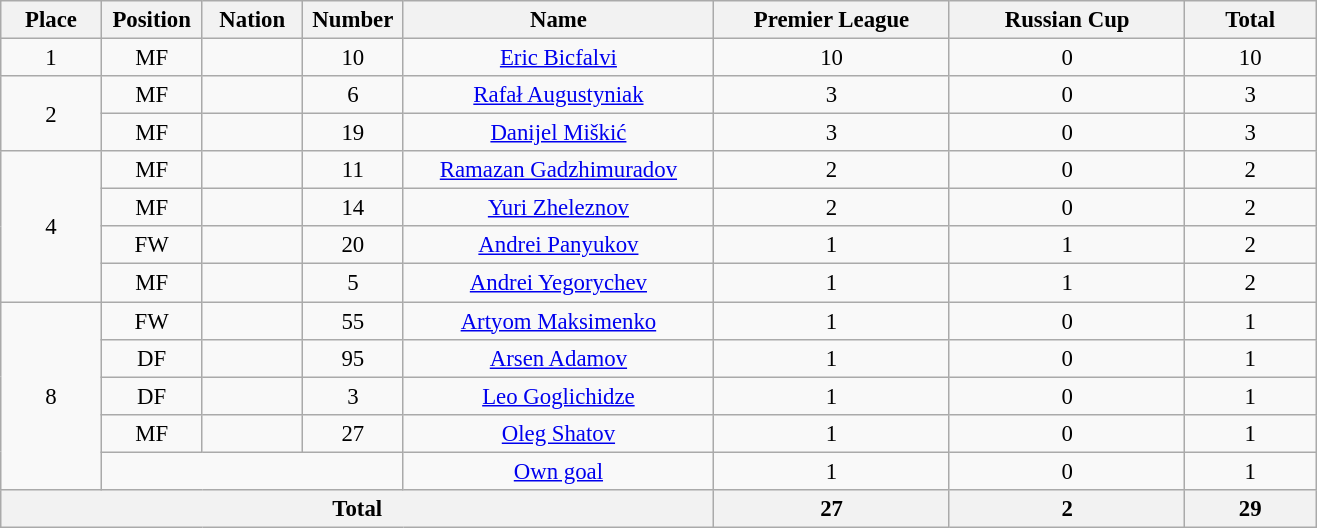<table class="wikitable" style="font-size: 95%; text-align: center;">
<tr>
<th width=60>Place</th>
<th width=60>Position</th>
<th width=60>Nation</th>
<th width=60>Number</th>
<th width=200>Name</th>
<th width=150>Premier League</th>
<th width=150>Russian Cup</th>
<th width=80>Total</th>
</tr>
<tr>
<td>1</td>
<td>MF</td>
<td></td>
<td>10</td>
<td><a href='#'>Eric Bicfalvi</a></td>
<td>10</td>
<td>0</td>
<td>10</td>
</tr>
<tr>
<td rowspan="2">2</td>
<td>MF</td>
<td></td>
<td>6</td>
<td><a href='#'>Rafał Augustyniak</a></td>
<td>3</td>
<td>0</td>
<td>3</td>
</tr>
<tr>
<td>MF</td>
<td></td>
<td>19</td>
<td><a href='#'>Danijel Miškić</a></td>
<td>3</td>
<td>0</td>
<td>3</td>
</tr>
<tr>
<td rowspan="4">4</td>
<td>MF</td>
<td></td>
<td>11</td>
<td><a href='#'>Ramazan Gadzhimuradov</a></td>
<td>2</td>
<td>0</td>
<td>2</td>
</tr>
<tr>
<td>MF</td>
<td></td>
<td>14</td>
<td><a href='#'>Yuri Zheleznov</a></td>
<td>2</td>
<td>0</td>
<td>2</td>
</tr>
<tr>
<td>FW</td>
<td></td>
<td>20</td>
<td><a href='#'>Andrei Panyukov</a></td>
<td>1</td>
<td>1</td>
<td>2</td>
</tr>
<tr>
<td>MF</td>
<td></td>
<td>5</td>
<td><a href='#'>Andrei Yegorychev</a></td>
<td>1</td>
<td>1</td>
<td>2</td>
</tr>
<tr>
<td rowspan="5">8</td>
<td>FW</td>
<td></td>
<td>55</td>
<td><a href='#'>Artyom Maksimenko</a></td>
<td>1</td>
<td>0</td>
<td>1</td>
</tr>
<tr>
<td>DF</td>
<td></td>
<td>95</td>
<td><a href='#'>Arsen Adamov</a></td>
<td>1</td>
<td>0</td>
<td>1</td>
</tr>
<tr>
<td>DF</td>
<td></td>
<td>3</td>
<td><a href='#'>Leo Goglichidze</a></td>
<td>1</td>
<td>0</td>
<td>1</td>
</tr>
<tr>
<td>MF</td>
<td></td>
<td>27</td>
<td><a href='#'>Oleg Shatov</a></td>
<td>1</td>
<td>0</td>
<td>1</td>
</tr>
<tr>
<td colspan="3"></td>
<td><a href='#'>Own goal</a></td>
<td>1</td>
<td>0</td>
<td>1</td>
</tr>
<tr>
<th colspan=5>Total</th>
<th>27</th>
<th>2</th>
<th>29</th>
</tr>
</table>
